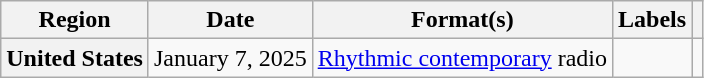<table class="wikitable plainrowheaders">
<tr>
<th scope="col">Region</th>
<th scope="col">Date</th>
<th scope="col">Format(s)</th>
<th scope="col">Labels</th>
<th scope="col"></th>
</tr>
<tr>
<th scope="row">United States</th>
<td>January 7, 2025</td>
<td><a href='#'>Rhythmic contemporary</a> radio</td>
<td></td>
<td align="center"></td>
</tr>
</table>
